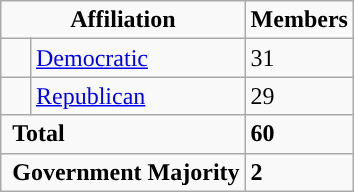<table class="wikitable">
<tr>
<td colspan="2" rowspan="1" align="center" valign="top"><strong>Affiliation</strong></td>
<td style="vertical-align:top;"><strong>Members</strong></td>
</tr>
<tr>
<td style="background-color:"> </td>
<td><a href='#'>Democratic</a></td>
<td>31</td>
</tr>
<tr>
<td style="background-color:"> </td>
<td><a href='#'>Republican</a></td>
<td>29</td>
</tr>
<tr>
<td colspan="2" rowspan="1"> <strong>Total</strong></td>
<td><strong>60</strong></td>
</tr>
<tr>
<td colspan="2" rowspan="1"> <strong>Government Majority</strong></td>
<td><strong>2</strong></td>
</tr>
</table>
